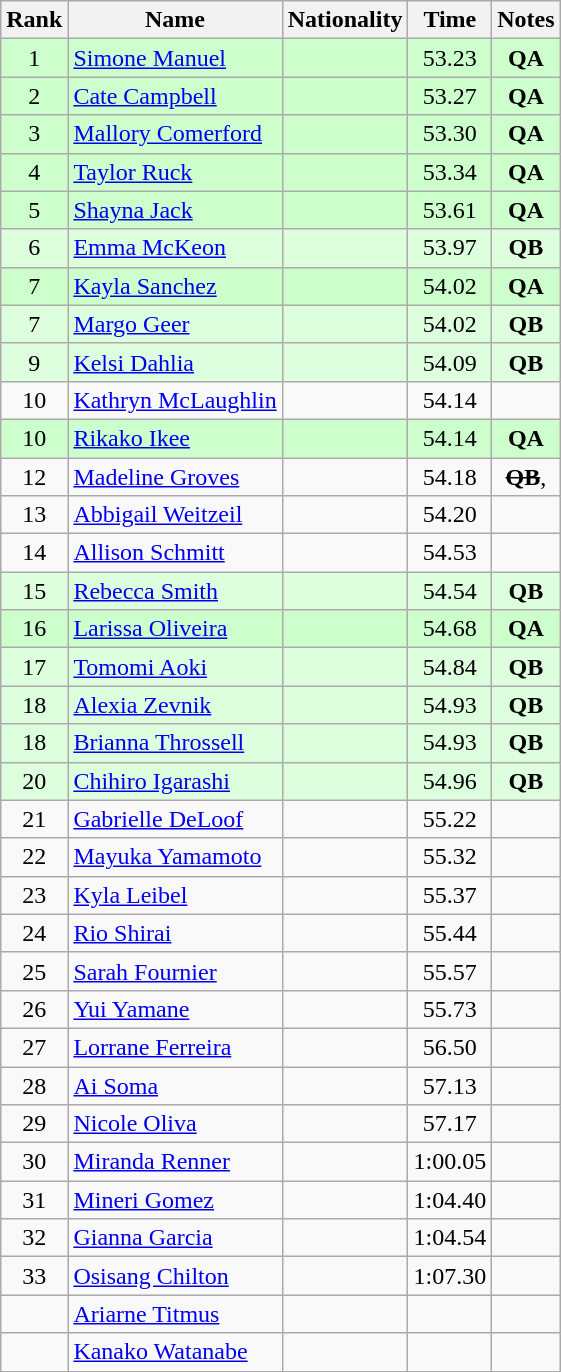<table class="wikitable sortable" style="text-align:center">
<tr>
<th>Rank</th>
<th>Name</th>
<th>Nationality</th>
<th>Time</th>
<th>Notes</th>
</tr>
<tr bgcolor=ccffcc>
<td>1</td>
<td align=left><a href='#'>Simone Manuel</a></td>
<td align=left></td>
<td>53.23</td>
<td><strong>QA</strong></td>
</tr>
<tr bgcolor=ccffcc>
<td>2</td>
<td align=left><a href='#'>Cate Campbell</a></td>
<td align=left></td>
<td>53.27</td>
<td><strong>QA</strong></td>
</tr>
<tr bgcolor=ccffcc>
<td>3</td>
<td align=left><a href='#'>Mallory Comerford</a></td>
<td align=left></td>
<td>53.30</td>
<td><strong>QA</strong></td>
</tr>
<tr bgcolor=ccffcc>
<td>4</td>
<td align=left><a href='#'>Taylor Ruck</a></td>
<td align=left></td>
<td>53.34</td>
<td><strong>QA</strong></td>
</tr>
<tr bgcolor=ccffcc>
<td>5</td>
<td align=left><a href='#'>Shayna Jack</a></td>
<td align=left></td>
<td>53.61</td>
<td><strong>QA</strong></td>
</tr>
<tr bgcolor=ddffdd>
<td>6</td>
<td align=left><a href='#'>Emma McKeon</a></td>
<td align=left></td>
<td>53.97</td>
<td><strong>QB</strong></td>
</tr>
<tr bgcolor=ccffcc>
<td>7</td>
<td align=left><a href='#'>Kayla Sanchez</a></td>
<td align=left></td>
<td>54.02</td>
<td><strong>QA</strong></td>
</tr>
<tr bgcolor=ddffdd>
<td>7</td>
<td align=left><a href='#'>Margo Geer</a></td>
<td align=left></td>
<td>54.02</td>
<td><strong>QB</strong></td>
</tr>
<tr bgcolor=ddffdd>
<td>9</td>
<td align=left><a href='#'>Kelsi Dahlia</a></td>
<td align=left></td>
<td>54.09</td>
<td><strong>QB</strong></td>
</tr>
<tr>
<td>10</td>
<td align=left><a href='#'>Kathryn McLaughlin</a></td>
<td align=left></td>
<td>54.14</td>
<td></td>
</tr>
<tr bgcolor=ccffcc>
<td>10</td>
<td align=left><a href='#'>Rikako Ikee</a></td>
<td align=left></td>
<td>54.14</td>
<td><strong>QA</strong></td>
</tr>
<tr>
<td>12</td>
<td align=left><a href='#'>Madeline Groves</a></td>
<td align=left></td>
<td>54.18</td>
<td><s><strong>QB</strong></s>, </td>
</tr>
<tr>
<td>13</td>
<td align=left><a href='#'>Abbigail Weitzeil</a></td>
<td align=left></td>
<td>54.20</td>
<td></td>
</tr>
<tr>
<td>14</td>
<td align=left><a href='#'>Allison Schmitt</a></td>
<td align=left></td>
<td>54.53</td>
<td></td>
</tr>
<tr bgcolor=ddffdd>
<td>15</td>
<td align=left><a href='#'>Rebecca Smith</a></td>
<td align=left></td>
<td>54.54</td>
<td><strong>QB</strong></td>
</tr>
<tr bgcolor=ccffcc>
<td>16</td>
<td align=left><a href='#'>Larissa Oliveira</a></td>
<td align=left></td>
<td>54.68</td>
<td><strong>QA</strong></td>
</tr>
<tr bgcolor=ddffdd>
<td>17</td>
<td align=left><a href='#'>Tomomi Aoki</a></td>
<td align=left></td>
<td>54.84</td>
<td><strong>QB</strong></td>
</tr>
<tr bgcolor=ddffdd>
<td>18</td>
<td align=left><a href='#'>Alexia Zevnik</a></td>
<td align=left></td>
<td>54.93</td>
<td><strong>QB</strong></td>
</tr>
<tr bgcolor=ddffdd>
<td>18</td>
<td align=left><a href='#'>Brianna Throssell</a></td>
<td align=left></td>
<td>54.93</td>
<td><strong>QB</strong></td>
</tr>
<tr bgcolor=ddffdd>
<td>20</td>
<td align=left><a href='#'>Chihiro Igarashi</a></td>
<td align=left></td>
<td>54.96</td>
<td><strong>QB</strong></td>
</tr>
<tr>
<td>21</td>
<td align=left><a href='#'>Gabrielle DeLoof</a></td>
<td align=left></td>
<td>55.22</td>
<td></td>
</tr>
<tr>
<td>22</td>
<td align=left><a href='#'>Mayuka Yamamoto</a></td>
<td align=left></td>
<td>55.32</td>
<td></td>
</tr>
<tr>
<td>23</td>
<td align=left><a href='#'>Kyla Leibel</a></td>
<td align=left></td>
<td>55.37</td>
<td></td>
</tr>
<tr>
<td>24</td>
<td align=left><a href='#'>Rio Shirai</a></td>
<td align=left></td>
<td>55.44</td>
<td></td>
</tr>
<tr>
<td>25</td>
<td align=left><a href='#'>Sarah Fournier</a></td>
<td align=left></td>
<td>55.57</td>
<td></td>
</tr>
<tr>
<td>26</td>
<td align=left><a href='#'>Yui Yamane</a></td>
<td align=left></td>
<td>55.73</td>
<td></td>
</tr>
<tr>
<td>27</td>
<td align=left><a href='#'>Lorrane Ferreira</a></td>
<td align=left></td>
<td>56.50</td>
<td></td>
</tr>
<tr>
<td>28</td>
<td align=left><a href='#'>Ai Soma</a></td>
<td align=left></td>
<td>57.13</td>
<td></td>
</tr>
<tr>
<td>29</td>
<td align=left><a href='#'>Nicole Oliva</a></td>
<td align=left></td>
<td>57.17</td>
<td></td>
</tr>
<tr>
<td>30</td>
<td align=left><a href='#'>Miranda Renner</a></td>
<td align=left></td>
<td>1:00.05</td>
<td></td>
</tr>
<tr>
<td>31</td>
<td align=left><a href='#'>Mineri Gomez</a></td>
<td align=left></td>
<td>1:04.40</td>
<td></td>
</tr>
<tr>
<td>32</td>
<td align=left><a href='#'>Gianna Garcia</a></td>
<td align=left></td>
<td>1:04.54</td>
<td></td>
</tr>
<tr>
<td>33</td>
<td align=left><a href='#'>Osisang Chilton</a></td>
<td align=left></td>
<td>1:07.30</td>
<td></td>
</tr>
<tr>
<td></td>
<td align=left><a href='#'>Ariarne Titmus</a></td>
<td align=left></td>
<td></td>
<td></td>
</tr>
<tr>
<td></td>
<td align=left><a href='#'>Kanako Watanabe</a></td>
<td align=left></td>
<td></td>
<td></td>
</tr>
</table>
